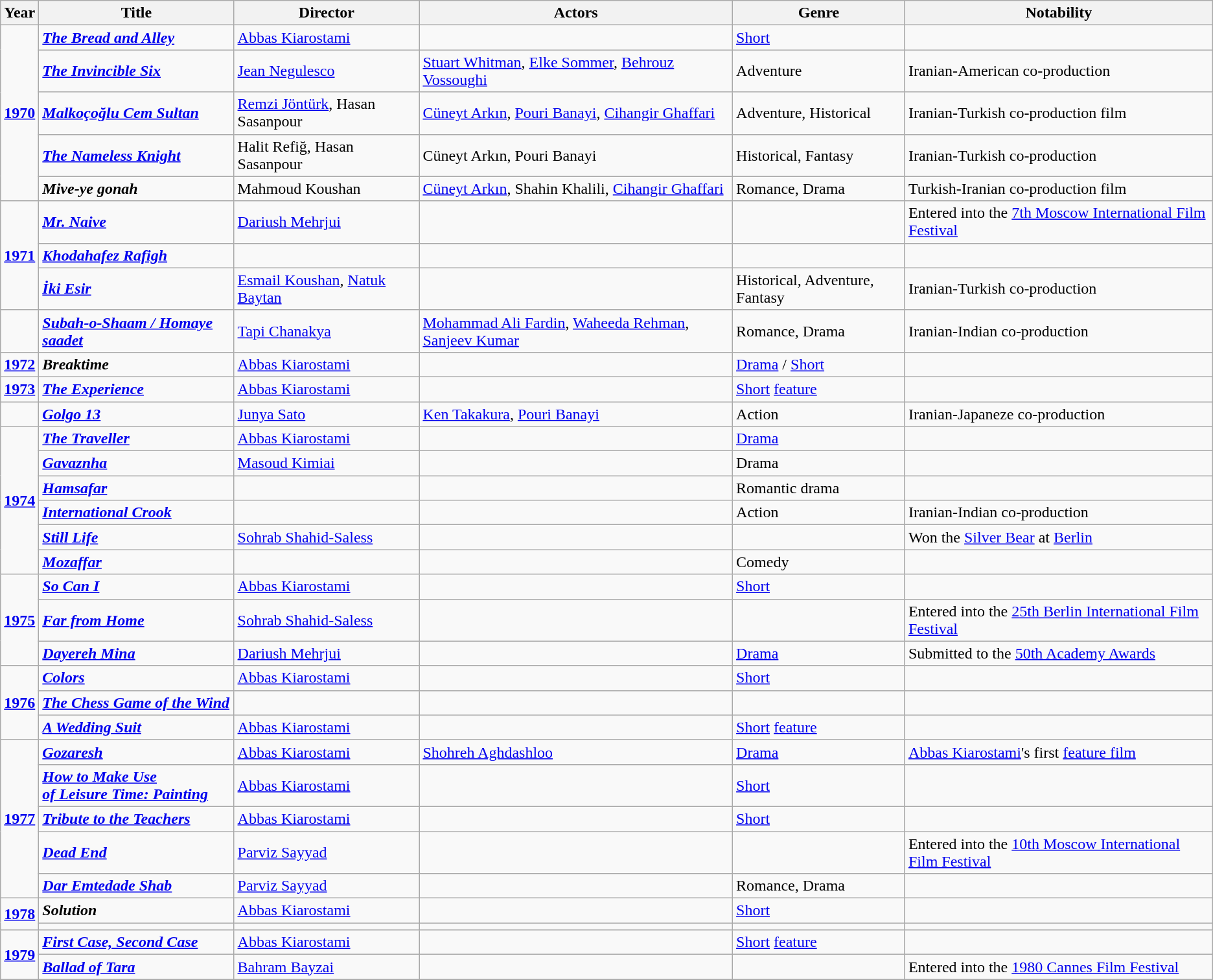<table class="wikitable">
<tr>
<th>Year</th>
<th>Title</th>
<th>Director</th>
<th>Actors</th>
<th>Genre</th>
<th>Notability</th>
</tr>
<tr>
<td rowspan=5><strong><a href='#'>1970</a></strong></td>
<td><strong><em><a href='#'>The Bread and Alley</a></em></strong></td>
<td><a href='#'>Abbas Kiarostami</a></td>
<td></td>
<td><a href='#'>Short</a></td>
<td></td>
</tr>
<tr>
<td><strong><em><a href='#'>The Invincible Six</a></em></strong></td>
<td><a href='#'>Jean Negulesco</a></td>
<td><a href='#'>Stuart Whitman</a>, <a href='#'>Elke Sommer</a>, <a href='#'>Behrouz Vossoughi</a></td>
<td>Adventure</td>
<td>Iranian-American co-production</td>
</tr>
<tr>
<td><strong><em><a href='#'>Malkoçoğlu Cem Sultan</a></em></strong></td>
<td><a href='#'>Remzi Jöntürk</a>, Hasan Sasanpour</td>
<td><a href='#'>Cüneyt Arkın</a>, <a href='#'>Pouri Banayi</a>, <a href='#'>Cihangir Ghaffari</a></td>
<td>Adventure, Historical</td>
<td>Iranian-Turkish co-production film</td>
</tr>
<tr>
<td><strong><em><a href='#'>The Nameless Knight</a></em></strong></td>
<td>Halit Refiğ, Hasan Sasanpour</td>
<td>Cüneyt Arkın, Pouri Banayi</td>
<td>Historical, Fantasy</td>
<td>Iranian-Turkish co-production</td>
</tr>
<tr>
<td><strong><em>Mive-ye gonah</em></strong></td>
<td>Mahmoud Koushan</td>
<td><a href='#'>Cüneyt Arkın</a>, Shahin Khalili, <a href='#'>Cihangir Ghaffari</a></td>
<td>Romance, Drama</td>
<td>Turkish-Iranian co-production film</td>
</tr>
<tr>
<td rowspan=3><strong><a href='#'>1971</a></strong></td>
<td><strong><em><a href='#'>Mr. Naive</a></em></strong></td>
<td><a href='#'>Dariush Mehrjui</a></td>
<td></td>
<td></td>
<td>Entered into the <a href='#'>7th Moscow International Film Festival</a></td>
</tr>
<tr>
<td><strong><em><a href='#'>Khodahafez Rafigh</a></em></strong></td>
<td></td>
<td></td>
<td></td>
<td></td>
</tr>
<tr>
<td><strong><em><a href='#'>İki Esir</a></em></strong></td>
<td><a href='#'>Esmail Koushan</a>, <a href='#'>Natuk Baytan</a></td>
<td></td>
<td>Historical, Adventure, Fantasy</td>
<td>Iranian-Turkish co-production</td>
</tr>
<tr>
<td></td>
<td><strong><em><a href='#'>Subah-o-Shaam / Homaye saadet</a></em></strong></td>
<td><a href='#'>Tapi Chanakya</a></td>
<td><a href='#'>Mohammad Ali Fardin</a>, <a href='#'>Waheeda Rehman</a>, <a href='#'>Sanjeev Kumar</a></td>
<td>Romance, Drama</td>
<td>Iranian-Indian co-production</td>
</tr>
<tr>
<td><strong><a href='#'>1972</a></strong></td>
<td><strong><em>Breaktime</em></strong></td>
<td><a href='#'>Abbas Kiarostami</a></td>
<td></td>
<td><a href='#'>Drama</a> / <a href='#'>Short</a></td>
<td></td>
</tr>
<tr>
<td><strong><a href='#'>1973</a></strong></td>
<td><strong><em><a href='#'>The Experience</a></em></strong></td>
<td><a href='#'>Abbas Kiarostami</a></td>
<td></td>
<td><a href='#'>Short</a> <a href='#'>feature</a></td>
<td></td>
</tr>
<tr>
<td></td>
<td><strong><em><a href='#'>Golgo 13</a></em></strong></td>
<td><a href='#'>Junya Sato</a></td>
<td><a href='#'>Ken Takakura</a>, <a href='#'>Pouri Banayi</a></td>
<td>Action</td>
<td>Iranian-Japaneze co-production</td>
</tr>
<tr>
<td rowspan="6"><strong><a href='#'>1974</a></strong></td>
<td><strong><em><a href='#'>The Traveller</a></em></strong></td>
<td><a href='#'>Abbas Kiarostami</a></td>
<td></td>
<td><a href='#'>Drama</a></td>
<td></td>
</tr>
<tr>
<td><strong><em><a href='#'>Gavaznha</a></em></strong></td>
<td><a href='#'>Masoud Kimiai</a></td>
<td></td>
<td>Drama</td>
<td></td>
</tr>
<tr>
<td><strong><em><a href='#'>Hamsafar</a></em></strong></td>
<td></td>
<td></td>
<td>Romantic drama</td>
<td></td>
</tr>
<tr>
<td><strong><em><a href='#'>International Crook</a></em></strong></td>
<td></td>
<td></td>
<td>Action</td>
<td>Iranian-Indian co-production</td>
</tr>
<tr>
<td><strong><em><a href='#'>Still Life</a></em></strong></td>
<td><a href='#'>Sohrab Shahid-Saless</a></td>
<td></td>
<td></td>
<td>Won the <a href='#'>Silver Bear</a> at <a href='#'>Berlin</a></td>
</tr>
<tr>
<td><strong><em><a href='#'>Mozaffar</a></em></strong></td>
<td></td>
<td></td>
<td>Comedy</td>
<td></td>
</tr>
<tr>
<td rowspan="3"><strong><a href='#'>1975</a></strong></td>
<td><strong><em><a href='#'>So Can I</a></em></strong></td>
<td><a href='#'>Abbas Kiarostami</a></td>
<td></td>
<td><a href='#'>Short</a></td>
<td></td>
</tr>
<tr>
<td><strong><em><a href='#'>Far from Home</a></em></strong></td>
<td><a href='#'>Sohrab Shahid-Saless</a></td>
<td></td>
<td></td>
<td>Entered into the <a href='#'>25th Berlin International Film Festival</a></td>
</tr>
<tr>
<td><strong><em><a href='#'>Dayereh Mina</a></em></strong></td>
<td><a href='#'>Dariush Mehrjui</a></td>
<td></td>
<td><a href='#'>Drama</a></td>
<td>Submitted to the <a href='#'>50th Academy Awards</a></td>
</tr>
<tr>
<td rowspan="3"><strong><a href='#'>1976</a></strong></td>
<td><strong><em><a href='#'>Colors</a></em></strong></td>
<td><a href='#'>Abbas Kiarostami</a></td>
<td></td>
<td><a href='#'>Short</a></td>
<td></td>
</tr>
<tr>
<td><strong><em><a href='#'>The Chess Game of the Wind</a></em></strong></td>
<td></td>
<td></td>
<td></td>
<td></td>
</tr>
<tr>
<td><strong><em><a href='#'>A Wedding Suit</a></em></strong></td>
<td><a href='#'>Abbas Kiarostami</a></td>
<td></td>
<td><a href='#'>Short</a> <a href='#'>feature</a></td>
<td></td>
</tr>
<tr>
<td rowspan="5"><strong><a href='#'>1977</a></strong></td>
<td><strong><em><a href='#'>Gozaresh</a></em></strong></td>
<td><a href='#'>Abbas Kiarostami</a></td>
<td><a href='#'>Shohreh Aghdashloo</a></td>
<td><a href='#'>Drama</a></td>
<td><a href='#'>Abbas Kiarostami</a>'s first <a href='#'>feature film</a></td>
</tr>
<tr>
<td><strong><em><a href='#'>How to Make Use<br> of Leisure Time: Painting</a></em></strong></td>
<td><a href='#'>Abbas Kiarostami</a></td>
<td></td>
<td><a href='#'>Short</a></td>
<td></td>
</tr>
<tr>
<td><strong><em><a href='#'>Tribute to the Teachers</a></em></strong></td>
<td><a href='#'>Abbas Kiarostami</a></td>
<td></td>
<td><a href='#'>Short</a></td>
<td></td>
</tr>
<tr>
<td><strong><em><a href='#'>Dead End</a></em></strong></td>
<td><a href='#'>Parviz Sayyad</a></td>
<td></td>
<td></td>
<td>Entered into the <a href='#'>10th Moscow International Film Festival</a></td>
</tr>
<tr>
<td><strong><em><a href='#'>Dar Emtedade Shab</a></em></strong></td>
<td><a href='#'>Parviz Sayyad</a></td>
<td></td>
<td>Romance, Drama</td>
<td></td>
</tr>
<tr>
<td rowspan="2"><strong><a href='#'>1978</a></strong></td>
<td><strong><em>Solution</em></strong></td>
<td><a href='#'>Abbas Kiarostami</a></td>
<td></td>
<td><a href='#'>Short</a></td>
<td></td>
</tr>
<tr>
<td></td>
<td></td>
<td></td>
<td></td>
<td></td>
</tr>
<tr>
<td rowspan="2"><strong><a href='#'>1979</a></strong></td>
<td><strong><em><a href='#'>First Case, Second Case</a></em></strong></td>
<td><a href='#'>Abbas Kiarostami</a></td>
<td></td>
<td><a href='#'>Short</a> <a href='#'>feature</a></td>
<td></td>
</tr>
<tr>
<td><strong><em><a href='#'>Ballad of Tara</a></em></strong></td>
<td><a href='#'>Bahram Bayzai</a></td>
<td></td>
<td></td>
<td>Entered into the <a href='#'>1980 Cannes Film Festival</a></td>
</tr>
<tr>
</tr>
</table>
